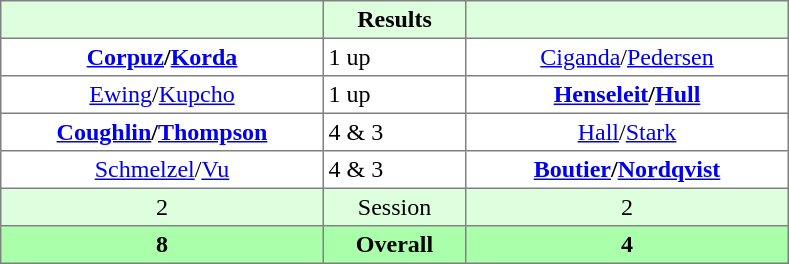<table border="1" cellpadding="3" style="border-collapse:collapse; text-align:center;">
<tr style="background:#dfd;">
<th style="width:13em;"></th>
<th style="width:5.5em;">Results</th>
<th style="width:13em;"></th>
</tr>
<tr>
<td><strong><a href='#'>Corpuz</a>/<a href='#'>Korda</a></strong></td>
<td align=left> 1 up</td>
<td><a href='#'>Ciganda</a>/<a href='#'>Pedersen</a></td>
</tr>
<tr>
<td><a href='#'>Ewing</a>/<a href='#'>Kupcho</a></td>
<td align=left> 1 up</td>
<td><strong><a href='#'>Henseleit</a>/<a href='#'>Hull</a></strong></td>
</tr>
<tr>
<td><strong><a href='#'>Coughlin</a>/<a href='#'>Thompson</a></strong></td>
<td align=left> 4 & 3</td>
<td><a href='#'>Hall</a>/<a href='#'>Stark</a></td>
</tr>
<tr>
<td><a href='#'>Schmelzel</a>/<a href='#'>Vu</a></td>
<td align=left> 4 & 3</td>
<td><strong><a href='#'>Boutier</a>/<a href='#'>Nordqvist</a></strong></td>
</tr>
<tr style="background:#dfd;">
<td>2</td>
<td>Session</td>
<td>2</td>
</tr>
<tr style="background:#afa;">
<th>8</th>
<th>Overall</th>
<th>4</th>
</tr>
</table>
